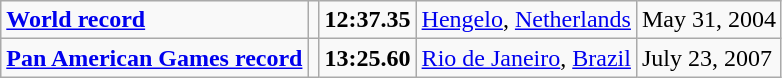<table class="wikitable">
<tr>
<td><strong><a href='#'>World record</a></strong></td>
<td></td>
<td><strong>12:37.35</strong></td>
<td><a href='#'>Hengelo</a>, <a href='#'>Netherlands</a></td>
<td>May 31, 2004</td>
</tr>
<tr>
<td><strong><a href='#'>Pan American Games record</a></strong></td>
<td></td>
<td><strong>13:25.60</strong></td>
<td><a href='#'>Rio de Janeiro</a>, <a href='#'>Brazil</a></td>
<td>July 23, 2007</td>
</tr>
</table>
